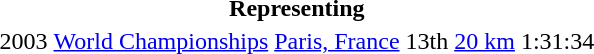<table>
<tr>
<th colspan="6">Representing </th>
</tr>
<tr>
<td>2003</td>
<td><a href='#'>World Championships</a></td>
<td><a href='#'>Paris, France</a></td>
<td>13th</td>
<td><a href='#'>20 km</a></td>
<td>1:31:34</td>
</tr>
</table>
